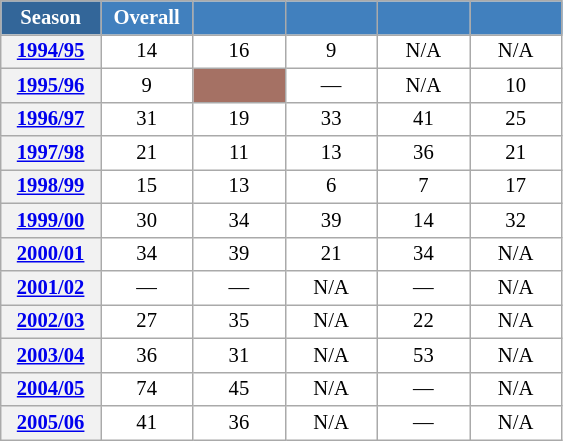<table class="wikitable" style="font-size:86%; text-align:center; border:grey solid 1px; border-collapse:collapse; background:#ffffff;">
<tr>
<th style="background-color:#369; color:white; width:60px;"> Season </th>
<th style="background-color:#4180be; color:white; width:55px;">Overall</th>
<th style="background-color:#4180be; color:white; width:55px;"></th>
<th style="background-color:#4180be; color:white; width:55px;"></th>
<th style="background-color:#4180be; color:white; width:55px;"></th>
<th style="background-color:#4180be; color:white; width:55px;"></th>
</tr>
<tr>
<th scope=row align=center><a href='#'>1994/95</a></th>
<td align=center>14</td>
<td align=center>16</td>
<td align=center>9</td>
<td align=center>N/A</td>
<td align=center>N/A</td>
</tr>
<tr>
<th scope=row align=center><a href='#'>1995/96</a></th>
<td align=center>9</td>
<td align=center bgcolor=#A57164></td>
<td align=center>—</td>
<td align=center>N/A</td>
<td align=center>10</td>
</tr>
<tr>
<th scope=row align=center><a href='#'>1996/97</a></th>
<td align=center>31</td>
<td align=center>19</td>
<td align=center>33</td>
<td align=center>41</td>
<td align=center>25</td>
</tr>
<tr>
<th scope=row align=center><a href='#'>1997/98</a></th>
<td align=center>21</td>
<td align=center>11</td>
<td align=center>13</td>
<td align=center>36</td>
<td align=center>21</td>
</tr>
<tr>
<th scope=row align=center><a href='#'>1998/99</a></th>
<td align=center>15</td>
<td align=center>13</td>
<td align=center>6</td>
<td align=center>7</td>
<td align=center>17</td>
</tr>
<tr>
<th scope=row align=center><a href='#'>1999/00</a></th>
<td align=center>30</td>
<td align=center>34</td>
<td align=center>39</td>
<td align=center>14</td>
<td align=center>32</td>
</tr>
<tr>
<th scope=row align=center><a href='#'>2000/01</a></th>
<td align=center>34</td>
<td align=center>39</td>
<td align=center>21</td>
<td align=center>34</td>
<td align=center>N/A</td>
</tr>
<tr>
<th scope=row align=center><a href='#'>2001/02</a></th>
<td align=center>—</td>
<td align=center>—</td>
<td align=center>N/A</td>
<td align=center>—</td>
<td align=center>N/A</td>
</tr>
<tr>
<th scope=row align=center><a href='#'>2002/03</a></th>
<td align=center>27</td>
<td align=center>35</td>
<td align=center>N/A</td>
<td align=center>22</td>
<td align=center>N/A</td>
</tr>
<tr>
<th scope=row align=center><a href='#'>2003/04</a></th>
<td align=center>36</td>
<td align=center>31</td>
<td align=center>N/A</td>
<td align=center>53</td>
<td align=center>N/A</td>
</tr>
<tr>
<th scope=row align=center><a href='#'>2004/05</a></th>
<td align=center>74</td>
<td align=center>45</td>
<td align=center>N/A</td>
<td align=center>—</td>
<td align=center>N/A</td>
</tr>
<tr>
<th scope=row align=center><a href='#'>2005/06</a></th>
<td align=center>41</td>
<td align=center>36</td>
<td align=center>N/A</td>
<td align=center>—</td>
<td align=center>N/A</td>
</tr>
</table>
